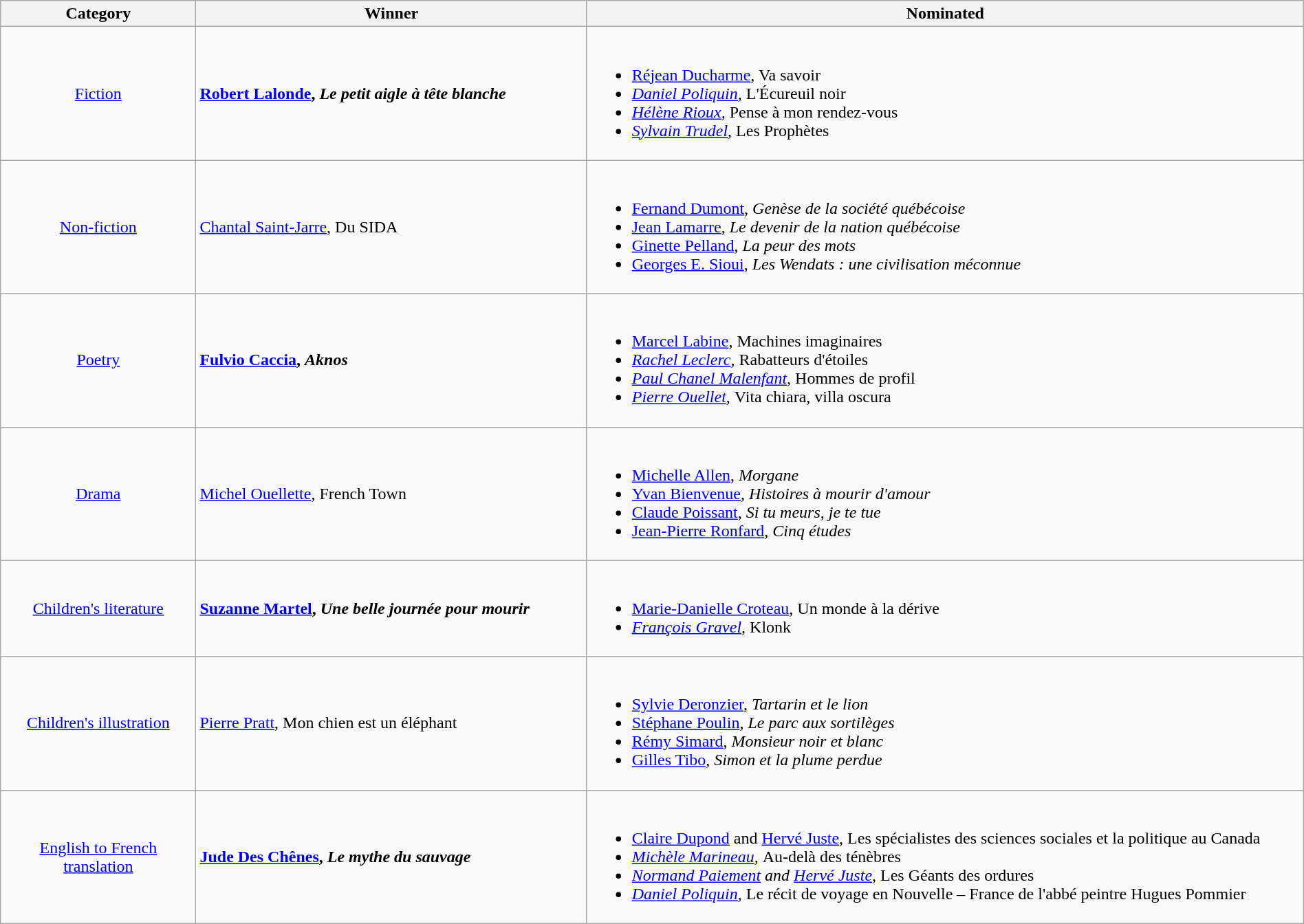<table class="wikitable" width="100%">
<tr>
<th width=15%>Category</th>
<th width=30%>Winner</th>
<th width=55%>Nominated</th>
</tr>
<tr>
<td align="center"><a href='#'>Fiction</a></td>
<td> <strong><a href='#'>Robert Lalonde</a>, <em>Le petit aigle à tête blanche<strong><em></td>
<td><br><ul><li><a href='#'>Réjean Ducharme</a>, </em>Va savoir<em></li><li><a href='#'>Daniel Poliquin</a>, </em>L'Écureuil noir<em></li><li><a href='#'>Hélène Rioux</a>, </em>Pense à mon rendez-vous<em></li><li><a href='#'>Sylvain Trudel</a>, </em>Les Prophètes<em></li></ul></td>
</tr>
<tr>
<td align="center"><a href='#'>Non-fiction</a></td>
<td> </strong><a href='#'>Chantal Saint-Jarre</a>, </em>Du SIDA</em></strong></td>
<td><br><ul><li><a href='#'>Fernand Dumont</a>, <em>Genèse de la société québécoise</em></li><li><a href='#'>Jean Lamarre</a>, <em>Le devenir de la nation québécoise</em></li><li><a href='#'>Ginette Pelland</a>, <em>La peur des mots</em></li><li><a href='#'>Georges E. Sioui</a>, <em>Les Wendats : une civilisation méconnue</em></li></ul></td>
</tr>
<tr>
<td align="center"><a href='#'>Poetry</a></td>
<td> <strong><a href='#'>Fulvio Caccia</a>, <em>Aknos<strong><em></td>
<td><br><ul><li><a href='#'>Marcel Labine</a>, </em>Machines imaginaires<em></li><li><a href='#'>Rachel Leclerc</a>, </em>Rabatteurs d'étoiles<em></li><li><a href='#'>Paul Chanel Malenfant</a>, </em>Hommes de profil<em></li><li><a href='#'>Pierre Ouellet</a>, </em>Vita chiara, villa oscura<em></li></ul></td>
</tr>
<tr>
<td align="center"><a href='#'>Drama</a></td>
<td> </strong><a href='#'>Michel Ouellette</a>, </em>French Town</em></strong></td>
<td><br><ul><li><a href='#'>Michelle Allen</a>, <em>Morgane</em></li><li><a href='#'>Yvan Bienvenue</a>, <em>Histoires à mourir d'amour</em></li><li><a href='#'>Claude Poissant</a>, <em>Si tu meurs, je te tue</em></li><li><a href='#'>Jean-Pierre Ronfard</a>, <em>Cinq études</em></li></ul></td>
</tr>
<tr>
<td align="center"><a href='#'>Children's literature</a></td>
<td> <strong><a href='#'>Suzanne Martel</a>, <em>Une belle journée pour mourir<strong><em></td>
<td><br><ul><li><a href='#'>Marie-Danielle Croteau</a>, </em>Un monde à la dérive<em></li><li><a href='#'>François Gravel</a>, </em>Klonk<em></li></ul></td>
</tr>
<tr>
<td align="center"><a href='#'>Children's illustration</a></td>
<td> </strong><a href='#'>Pierre Pratt</a>, </em>Mon chien est un éléphant</em></strong></td>
<td><br><ul><li><a href='#'>Sylvie Deronzier</a>, <em>Tartarin et le lion</em></li><li><a href='#'>Stéphane Poulin</a>, <em>Le parc aux sortilèges</em></li><li><a href='#'>Rémy Simard</a>, <em>Monsieur noir et blanc</em></li><li><a href='#'>Gilles Tibo</a>, <em>Simon et la plume perdue</em></li></ul></td>
</tr>
<tr>
<td align="center"><a href='#'>English to French translation</a></td>
<td> <strong><a href='#'>Jude Des Chênes</a>, <em>Le mythe du sauvage<strong><em></td>
<td><br><ul><li><a href='#'>Claire Dupond</a> and <a href='#'>Hervé Juste</a>, </em>Les spécialistes des sciences sociales et la politique au Canada<em></li><li><a href='#'>Michèle Marineau</a>, </em>Au-delà des ténèbres<em></li><li><a href='#'>Normand Paiement</a> and <a href='#'>Hervé Juste</a>, </em>Les Géants des ordures<em></li><li><a href='#'>Daniel Poliquin</a>, </em>Le récit de voyage en Nouvelle – France de l'abbé peintre Hugues Pommier<em></li></ul></td>
</tr>
</table>
